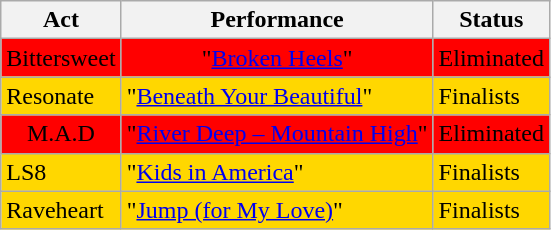<table class="wikitable">
<tr>
<th>Act</th>
<th>Performance</th>
<th>Status</th>
</tr>
<tr>
<td style="background:red; text-align:center;">Bittersweet</td>
<td style="background:red; text-align:center;">"<a href='#'>Broken Heels</a>"</td>
<td style="background:red; text-align:center;">Eliminated</td>
</tr>
<tr>
<td style="background:gold;">Resonate</td>
<td style="background:gold;">"<a href='#'>Beneath Your Beautiful</a>"</td>
<td style="background:gold;">Finalists</td>
</tr>
<tr 1>
<td style="background:red; text-align:center;">M.A.D</td>
<td style="background:red; text-align:center;">"<a href='#'>River Deep – Mountain High</a>"</td>
<td style="background:red; text-align:center;">Eliminated</td>
</tr>
<tr>
<td style="background:gold;">LS8</td>
<td style="background:gold;">"<a href='#'>Kids in America</a>"</td>
<td style="background:gold;">Finalists</td>
</tr>
<tr>
<td style="background:gold;">Raveheart</td>
<td style="background:gold;">"<a href='#'>Jump (for My Love)</a>"</td>
<td style="background:gold;">Finalists</td>
</tr>
</table>
